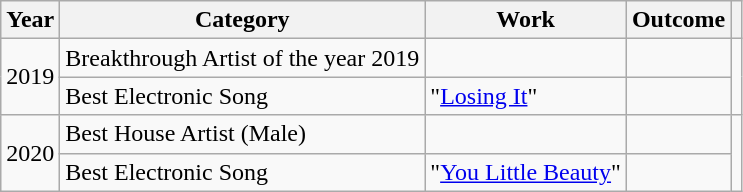<table class="wikitable plainrowheaders">
<tr>
<th>Year</th>
<th>Category</th>
<th>Work</th>
<th>Outcome</th>
<th></th>
</tr>
<tr>
<td rowspan="2">2019</td>
<td>Breakthrough Artist of the year 2019</td>
<td></td>
<td></td>
<td rowspan="2"></td>
</tr>
<tr>
<td>Best Electronic Song</td>
<td>"<a href='#'>Losing It</a>"</td>
<td></td>
</tr>
<tr>
<td rowspan="2">2020</td>
<td>Best House Artist (Male)</td>
<td></td>
<td></td>
<td rowspan="2"></td>
</tr>
<tr>
<td>Best Electronic Song</td>
<td>"<a href='#'>You Little Beauty</a>"</td>
<td></td>
</tr>
</table>
